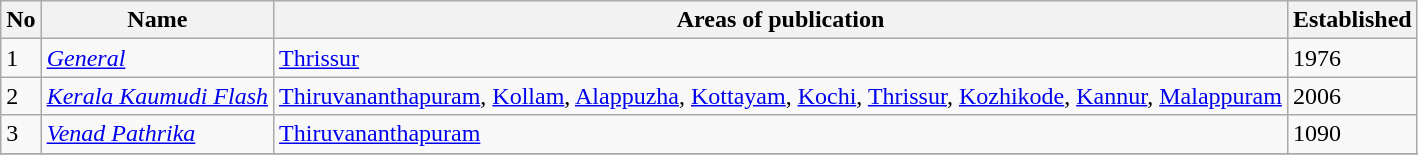<table class="wikitable sortable">
<tr>
<th>No</th>
<th>Name</th>
<th>Areas of publication</th>
<th>Established</th>
</tr>
<tr>
<td>1</td>
<td><em><a href='#'>General</a></em></td>
<td><a href='#'>Thrissur</a></td>
<td>1976</td>
</tr>
<tr>
<td>2</td>
<td><em><a href='#'>Kerala Kaumudi Flash</a></em></td>
<td><a href='#'>Thiruvananthapuram</a>, <a href='#'>Kollam</a>, <a href='#'>Alappuzha</a>, <a href='#'>Kottayam</a>, <a href='#'>Kochi</a>, <a href='#'>Thrissur</a>, <a href='#'>Kozhikode</a>, <a href='#'>Kannur</a>, <a href='#'>Malappuram</a></td>
<td>2006</td>
</tr>
<tr>
<td>3</td>
<td><em><a href='#'>Venad Pathrika</a></em></td>
<td><a href='#'>Thiruvananthapuram</a></td>
<td>1090</td>
</tr>
<tr>
</tr>
</table>
